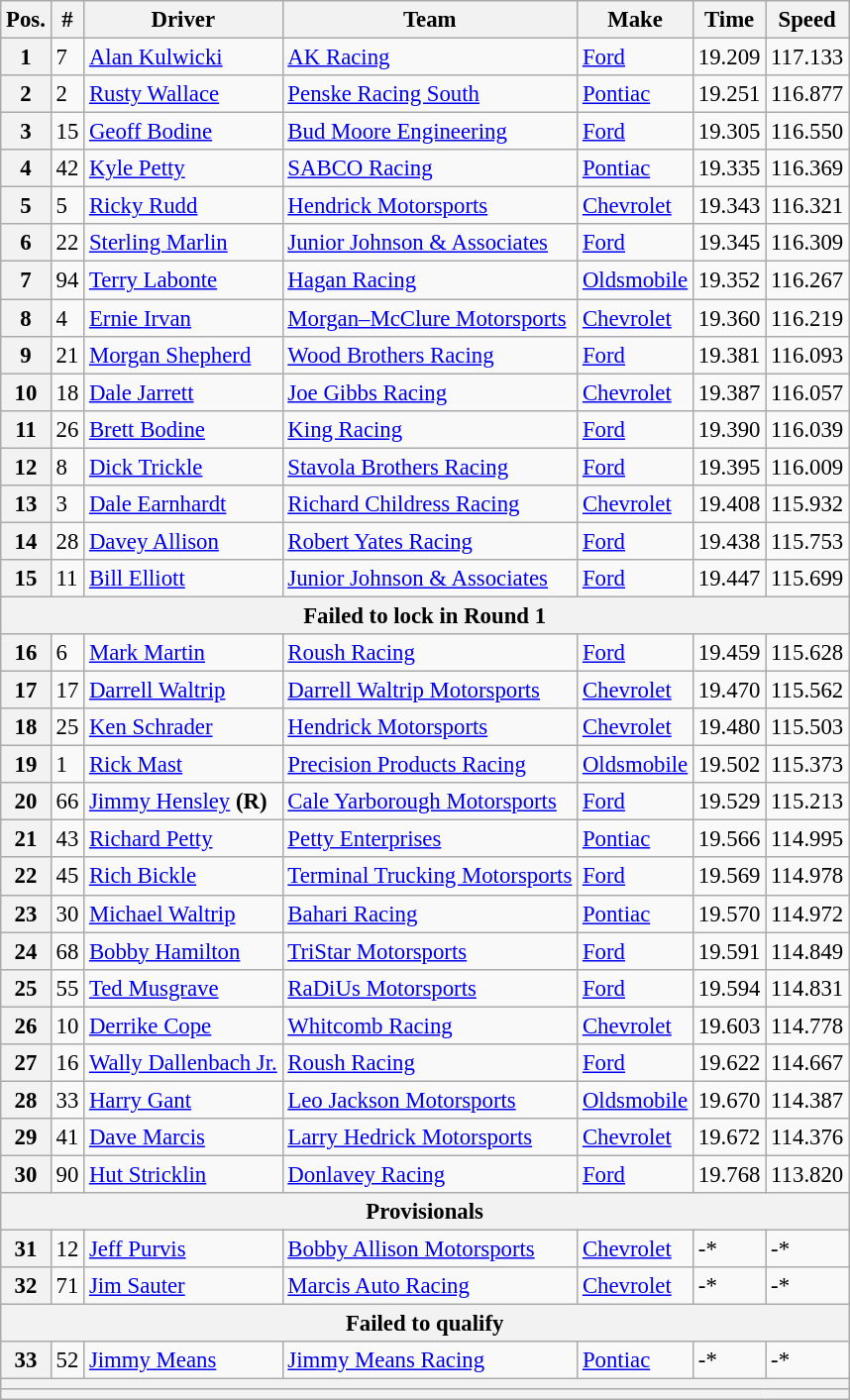<table class="wikitable" style="font-size:95%">
<tr>
<th>Pos.</th>
<th>#</th>
<th>Driver</th>
<th>Team</th>
<th>Make</th>
<th>Time</th>
<th>Speed</th>
</tr>
<tr>
<th>1</th>
<td>7</td>
<td><a href='#'>Alan Kulwicki</a></td>
<td><a href='#'>AK Racing</a></td>
<td><a href='#'>Ford</a></td>
<td>19.209</td>
<td>117.133</td>
</tr>
<tr>
<th>2</th>
<td>2</td>
<td><a href='#'>Rusty Wallace</a></td>
<td><a href='#'>Penske Racing South</a></td>
<td><a href='#'>Pontiac</a></td>
<td>19.251</td>
<td>116.877</td>
</tr>
<tr>
<th>3</th>
<td>15</td>
<td><a href='#'>Geoff Bodine</a></td>
<td><a href='#'>Bud Moore Engineering</a></td>
<td><a href='#'>Ford</a></td>
<td>19.305</td>
<td>116.550</td>
</tr>
<tr>
<th>4</th>
<td>42</td>
<td><a href='#'>Kyle Petty</a></td>
<td><a href='#'>SABCO Racing</a></td>
<td><a href='#'>Pontiac</a></td>
<td>19.335</td>
<td>116.369</td>
</tr>
<tr>
<th>5</th>
<td>5</td>
<td><a href='#'>Ricky Rudd</a></td>
<td><a href='#'>Hendrick Motorsports</a></td>
<td><a href='#'>Chevrolet</a></td>
<td>19.343</td>
<td>116.321</td>
</tr>
<tr>
<th>6</th>
<td>22</td>
<td><a href='#'>Sterling Marlin</a></td>
<td><a href='#'>Junior Johnson & Associates</a></td>
<td><a href='#'>Ford</a></td>
<td>19.345</td>
<td>116.309</td>
</tr>
<tr>
<th>7</th>
<td>94</td>
<td><a href='#'>Terry Labonte</a></td>
<td><a href='#'>Hagan Racing</a></td>
<td><a href='#'>Oldsmobile</a></td>
<td>19.352</td>
<td>116.267</td>
</tr>
<tr>
<th>8</th>
<td>4</td>
<td><a href='#'>Ernie Irvan</a></td>
<td><a href='#'>Morgan–McClure Motorsports</a></td>
<td><a href='#'>Chevrolet</a></td>
<td>19.360</td>
<td>116.219</td>
</tr>
<tr>
<th>9</th>
<td>21</td>
<td><a href='#'>Morgan Shepherd</a></td>
<td><a href='#'>Wood Brothers Racing</a></td>
<td><a href='#'>Ford</a></td>
<td>19.381</td>
<td>116.093</td>
</tr>
<tr>
<th>10</th>
<td>18</td>
<td><a href='#'>Dale Jarrett</a></td>
<td><a href='#'>Joe Gibbs Racing</a></td>
<td><a href='#'>Chevrolet</a></td>
<td>19.387</td>
<td>116.057</td>
</tr>
<tr>
<th>11</th>
<td>26</td>
<td><a href='#'>Brett Bodine</a></td>
<td><a href='#'>King Racing</a></td>
<td><a href='#'>Ford</a></td>
<td>19.390</td>
<td>116.039</td>
</tr>
<tr>
<th>12</th>
<td>8</td>
<td><a href='#'>Dick Trickle</a></td>
<td><a href='#'>Stavola Brothers Racing</a></td>
<td><a href='#'>Ford</a></td>
<td>19.395</td>
<td>116.009</td>
</tr>
<tr>
<th>13</th>
<td>3</td>
<td><a href='#'>Dale Earnhardt</a></td>
<td><a href='#'>Richard Childress Racing</a></td>
<td><a href='#'>Chevrolet</a></td>
<td>19.408</td>
<td>115.932</td>
</tr>
<tr>
<th>14</th>
<td>28</td>
<td><a href='#'>Davey Allison</a></td>
<td><a href='#'>Robert Yates Racing</a></td>
<td><a href='#'>Ford</a></td>
<td>19.438</td>
<td>115.753</td>
</tr>
<tr>
<th>15</th>
<td>11</td>
<td><a href='#'>Bill Elliott</a></td>
<td><a href='#'>Junior Johnson & Associates</a></td>
<td><a href='#'>Ford</a></td>
<td>19.447</td>
<td>115.699</td>
</tr>
<tr>
<th colspan="7">Failed to lock in Round 1</th>
</tr>
<tr>
<th>16</th>
<td>6</td>
<td><a href='#'>Mark Martin</a></td>
<td><a href='#'>Roush Racing</a></td>
<td><a href='#'>Ford</a></td>
<td>19.459</td>
<td>115.628</td>
</tr>
<tr>
<th>17</th>
<td>17</td>
<td><a href='#'>Darrell Waltrip</a></td>
<td><a href='#'>Darrell Waltrip Motorsports</a></td>
<td><a href='#'>Chevrolet</a></td>
<td>19.470</td>
<td>115.562</td>
</tr>
<tr>
<th>18</th>
<td>25</td>
<td><a href='#'>Ken Schrader</a></td>
<td><a href='#'>Hendrick Motorsports</a></td>
<td><a href='#'>Chevrolet</a></td>
<td>19.480</td>
<td>115.503</td>
</tr>
<tr>
<th>19</th>
<td>1</td>
<td><a href='#'>Rick Mast</a></td>
<td><a href='#'>Precision Products Racing</a></td>
<td><a href='#'>Oldsmobile</a></td>
<td>19.502</td>
<td>115.373</td>
</tr>
<tr>
<th>20</th>
<td>66</td>
<td><a href='#'>Jimmy Hensley</a> <strong>(R)</strong></td>
<td><a href='#'>Cale Yarborough Motorsports</a></td>
<td><a href='#'>Ford</a></td>
<td>19.529</td>
<td>115.213</td>
</tr>
<tr>
<th>21</th>
<td>43</td>
<td><a href='#'>Richard Petty</a></td>
<td><a href='#'>Petty Enterprises</a></td>
<td><a href='#'>Pontiac</a></td>
<td>19.566</td>
<td>114.995</td>
</tr>
<tr>
<th>22</th>
<td>45</td>
<td><a href='#'>Rich Bickle</a></td>
<td><a href='#'>Terminal Trucking Motorsports</a></td>
<td><a href='#'>Ford</a></td>
<td>19.569</td>
<td>114.978</td>
</tr>
<tr>
<th>23</th>
<td>30</td>
<td><a href='#'>Michael Waltrip</a></td>
<td><a href='#'>Bahari Racing</a></td>
<td><a href='#'>Pontiac</a></td>
<td>19.570</td>
<td>114.972</td>
</tr>
<tr>
<th>24</th>
<td>68</td>
<td><a href='#'>Bobby Hamilton</a></td>
<td><a href='#'>TriStar Motorsports</a></td>
<td><a href='#'>Ford</a></td>
<td>19.591</td>
<td>114.849</td>
</tr>
<tr>
<th>25</th>
<td>55</td>
<td><a href='#'>Ted Musgrave</a></td>
<td><a href='#'>RaDiUs Motorsports</a></td>
<td><a href='#'>Ford</a></td>
<td>19.594</td>
<td>114.831</td>
</tr>
<tr>
<th>26</th>
<td>10</td>
<td><a href='#'>Derrike Cope</a></td>
<td><a href='#'>Whitcomb Racing</a></td>
<td><a href='#'>Chevrolet</a></td>
<td>19.603</td>
<td>114.778</td>
</tr>
<tr>
<th>27</th>
<td>16</td>
<td><a href='#'>Wally Dallenbach Jr.</a></td>
<td><a href='#'>Roush Racing</a></td>
<td><a href='#'>Ford</a></td>
<td>19.622</td>
<td>114.667</td>
</tr>
<tr>
<th>28</th>
<td>33</td>
<td><a href='#'>Harry Gant</a></td>
<td><a href='#'>Leo Jackson Motorsports</a></td>
<td><a href='#'>Oldsmobile</a></td>
<td>19.670</td>
<td>114.387</td>
</tr>
<tr>
<th>29</th>
<td>41</td>
<td><a href='#'>Dave Marcis</a></td>
<td><a href='#'>Larry Hedrick Motorsports</a></td>
<td><a href='#'>Chevrolet</a></td>
<td>19.672</td>
<td>114.376</td>
</tr>
<tr>
<th>30</th>
<td>90</td>
<td><a href='#'>Hut Stricklin</a></td>
<td><a href='#'>Donlavey Racing</a></td>
<td><a href='#'>Ford</a></td>
<td>19.768</td>
<td>113.820</td>
</tr>
<tr>
<th colspan="7">Provisionals</th>
</tr>
<tr>
<th>31</th>
<td>12</td>
<td><a href='#'>Jeff Purvis</a></td>
<td><a href='#'>Bobby Allison Motorsports</a></td>
<td><a href='#'>Chevrolet</a></td>
<td>-*</td>
<td>-*</td>
</tr>
<tr>
<th>32</th>
<td>71</td>
<td><a href='#'>Jim Sauter</a></td>
<td><a href='#'>Marcis Auto Racing</a></td>
<td><a href='#'>Chevrolet</a></td>
<td>-*</td>
<td>-*</td>
</tr>
<tr>
<th colspan="7">Failed to qualify</th>
</tr>
<tr>
<th>33</th>
<td>52</td>
<td><a href='#'>Jimmy Means</a></td>
<td><a href='#'>Jimmy Means Racing</a></td>
<td><a href='#'>Pontiac</a></td>
<td>-*</td>
<td>-*</td>
</tr>
<tr>
<th colspan="7"></th>
</tr>
<tr>
<th colspan="7"></th>
</tr>
</table>
